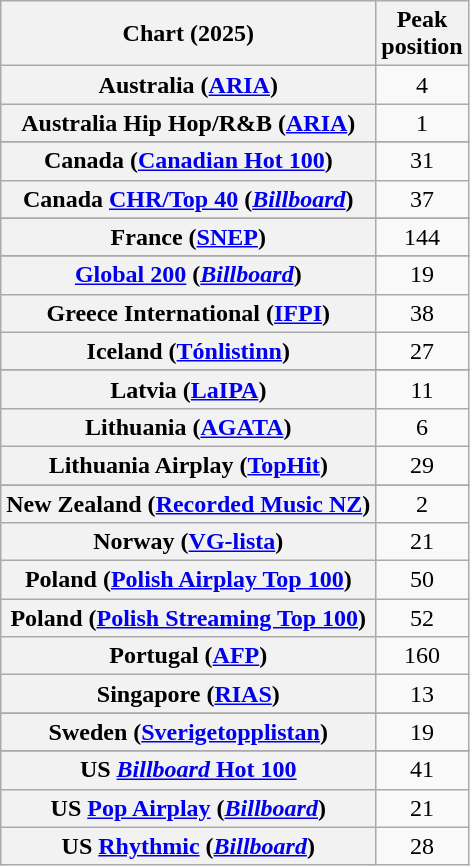<table class="wikitable sortable plainrowheaders" style="text-align:center">
<tr>
<th scope="col">Chart (2025)</th>
<th scope="col">Peak<br>position</th>
</tr>
<tr>
<th scope="row">Australia (<a href='#'>ARIA</a>)</th>
<td>4</td>
</tr>
<tr>
<th scope="row">Australia Hip Hop/R&B (<a href='#'>ARIA</a>)</th>
<td>1</td>
</tr>
<tr>
</tr>
<tr>
</tr>
<tr>
<th scope="row">Canada (<a href='#'>Canadian Hot 100</a>)</th>
<td>31</td>
</tr>
<tr>
<th scope="row">Canada <a href='#'>CHR/Top 40</a> (<em><a href='#'>Billboard</a></em>)</th>
<td>37</td>
</tr>
<tr>
</tr>
<tr>
<th scope="row">France (<a href='#'>SNEP</a>)</th>
<td>144</td>
</tr>
<tr>
</tr>
<tr>
<th scope="row"><a href='#'>Global 200</a> (<em><a href='#'>Billboard</a></em>)</th>
<td>19</td>
</tr>
<tr>
<th scope="row">Greece International (<a href='#'>IFPI</a>)</th>
<td>38</td>
</tr>
<tr>
<th scope="row">Iceland (<a href='#'>Tónlistinn</a>)</th>
<td>27</td>
</tr>
<tr>
</tr>
<tr>
<th scope="row">Latvia (<a href='#'>LaIPA</a>)</th>
<td>11</td>
</tr>
<tr>
<th scope="row">Lithuania (<a href='#'>AGATA</a>)</th>
<td>6</td>
</tr>
<tr>
<th scope="row">Lithuania Airplay (<a href='#'>TopHit</a>)</th>
<td>29</td>
</tr>
<tr>
</tr>
<tr>
</tr>
<tr>
<th scope="row">New Zealand (<a href='#'>Recorded Music NZ</a>)</th>
<td>2</td>
</tr>
<tr>
<th scope="row">Norway (<a href='#'>VG-lista</a>)</th>
<td>21</td>
</tr>
<tr>
<th scope="row">Poland (<a href='#'>Polish Airplay Top 100</a>)</th>
<td>50</td>
</tr>
<tr>
<th scope="row">Poland (<a href='#'>Polish Streaming Top 100</a>)</th>
<td>52</td>
</tr>
<tr>
<th scope="row">Portugal (<a href='#'>AFP</a>)</th>
<td>160</td>
</tr>
<tr>
<th scope="row">Singapore (<a href='#'>RIAS</a>)</th>
<td>13</td>
</tr>
<tr>
</tr>
<tr>
<th scope="row">Sweden (<a href='#'>Sverigetopplistan</a>)</th>
<td>19</td>
</tr>
<tr>
</tr>
<tr>
</tr>
<tr>
<th scope="row">US <a href='#'><em>Billboard</em> Hot 100</a></th>
<td>41</td>
</tr>
<tr>
<th scope="row">US <a href='#'>Pop Airplay</a> (<em><a href='#'>Billboard</a></em>)</th>
<td>21</td>
</tr>
<tr>
<th scope="row">US <a href='#'>Rhythmic</a> (<em><a href='#'>Billboard</a></em>)</th>
<td>28</td>
</tr>
</table>
